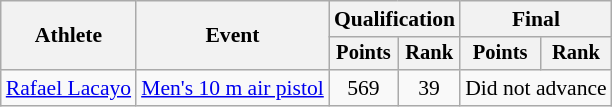<table class="wikitable" style="font-size:90%">
<tr>
<th rowspan="2">Athlete</th>
<th rowspan="2">Event</th>
<th colspan=2>Qualification</th>
<th colspan=2>Final</th>
</tr>
<tr style="font-size:95%">
<th>Points</th>
<th>Rank</th>
<th>Points</th>
<th>Rank</th>
</tr>
<tr align=center>
<td align=left><a href='#'>Rafael Lacayo</a></td>
<td align=left><a href='#'>Men's 10 m air pistol</a></td>
<td>569</td>
<td>39</td>
<td colspan=2>Did not advance</td>
</tr>
</table>
